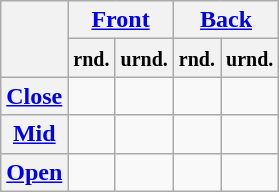<table class="wikitable" style="text-align:center">
<tr>
<th rowspan="2"></th>
<th colspan="2"><a href='#'>Front</a></th>
<th colspan="2"><a href='#'>Back</a></th>
</tr>
<tr>
<th><small>rnd.</small></th>
<th><small>urnd.</small></th>
<th><small>rnd.</small></th>
<th><small>urnd.</small></th>
</tr>
<tr align="center">
<th><a href='#'>Close</a></th>
<td> </td>
<td> </td>
<td></td>
<td> </td>
</tr>
<tr>
<th><a href='#'>Mid</a></th>
<td></td>
<td></td>
<td></td>
<td></td>
</tr>
<tr align="center">
<th><a href='#'>Open</a></th>
<td></td>
<td></td>
<td></td>
<td></td>
</tr>
</table>
